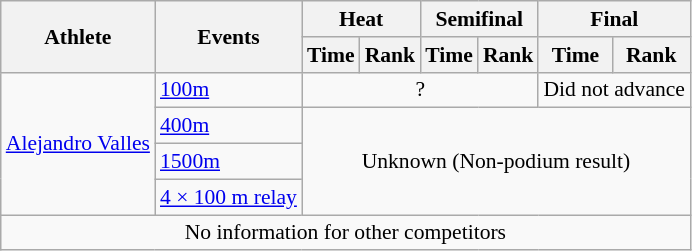<table class=wikitable style="font-size:90%">
<tr>
<th rowspan="2">Athlete</th>
<th rowspan="2">Events</th>
<th colspan="2">Heat</th>
<th colspan="2">Semifinal</th>
<th colspan="2">Final</th>
</tr>
<tr>
<th>Time</th>
<th>Rank</th>
<th>Time</th>
<th>Rank</th>
<th>Time</th>
<th>Rank</th>
</tr>
<tr>
<td rowspan=4><a href='#'>Alejandro Valles</a></td>
<td><a href='#'>100m</a></td>
<td colspan=4 align=center>?</td>
<td colspan=2 align=center>Did not advance</td>
</tr>
<tr>
<td><a href='#'>400m</a></td>
<td colspan=6 rowspan=3 align=center>Unknown (Non-podium result)</td>
</tr>
<tr>
<td><a href='#'>1500m</a></td>
</tr>
<tr>
<td><a href='#'>4 × 100 m relay</a></td>
</tr>
<tr>
<td colspan=8 align=center>No information for other competitors</td>
</tr>
</table>
